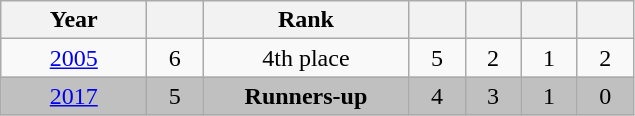<table class="wikitable" style="text-align: center;">
<tr>
<th width=90>Year</th>
<th width=30></th>
<th width=130>Rank</th>
<th width=30></th>
<th width=30></th>
<th width=30></th>
<th width=30></th>
</tr>
<tr>
<td> <a href='#'>2005</a></td>
<td>6</td>
<td>4th place</td>
<td>5</td>
<td>2</td>
<td>1</td>
<td>2</td>
</tr>
<tr bgcolor=silver>
<td> <a href='#'>2017</a></td>
<td>5</td>
<td><strong>Runners-up</strong></td>
<td>4</td>
<td>3</td>
<td>1</td>
<td>0</td>
</tr>
</table>
